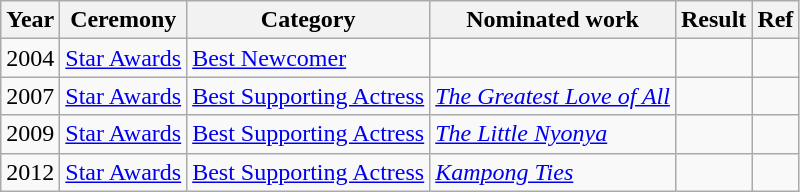<table class="wikitable sortable">
<tr>
<th>Year</th>
<th>Ceremony</th>
<th>Category</th>
<th>Nominated work</th>
<th>Result</th>
<th>Ref</th>
</tr>
<tr>
<td>2004</td>
<td><a href='#'>Star Awards</a></td>
<td><a href='#'>Best Newcomer</a></td>
<td></td>
<td></td>
<td></td>
</tr>
<tr>
<td>2007</td>
<td><a href='#'>Star Awards</a></td>
<td><a href='#'>Best Supporting Actress</a></td>
<td><em><a href='#'>The Greatest Love of All</a></em> </td>
<td></td>
<td></td>
</tr>
<tr>
<td>2009</td>
<td><a href='#'>Star Awards</a></td>
<td><a href='#'>Best Supporting Actress</a></td>
<td><em><a href='#'>The Little Nyonya</a></em> </td>
<td></td>
<td></td>
</tr>
<tr>
<td>2012</td>
<td><a href='#'>Star Awards</a></td>
<td><a href='#'>Best Supporting Actress</a></td>
<td><em><a href='#'>Kampong Ties</a></em> </td>
<td></td>
<td></td>
</tr>
</table>
